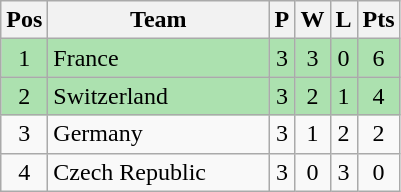<table class="wikitable" style="font-size: 100%">
<tr>
<th width=20>Pos</th>
<th width=140>Team</th>
<th width=10>P</th>
<th width=10>W</th>
<th width=10>L</th>
<th width=20>Pts</th>
</tr>
<tr align=center style="background:#ACE1AF;">
<td>1</td>
<td align="left"> France</td>
<td>3</td>
<td>3</td>
<td>0</td>
<td>6</td>
</tr>
<tr align=center style="background:#ACE1AF;">
<td>2</td>
<td align="left"> Switzerland</td>
<td>3</td>
<td>2</td>
<td>1</td>
<td>4</td>
</tr>
<tr align=center>
<td>3</td>
<td align="left"> Germany</td>
<td>3</td>
<td>1</td>
<td>2</td>
<td>2</td>
</tr>
<tr align=center>
<td>4</td>
<td align="left"> Czech Republic</td>
<td>3</td>
<td>0</td>
<td>3</td>
<td>0</td>
</tr>
</table>
